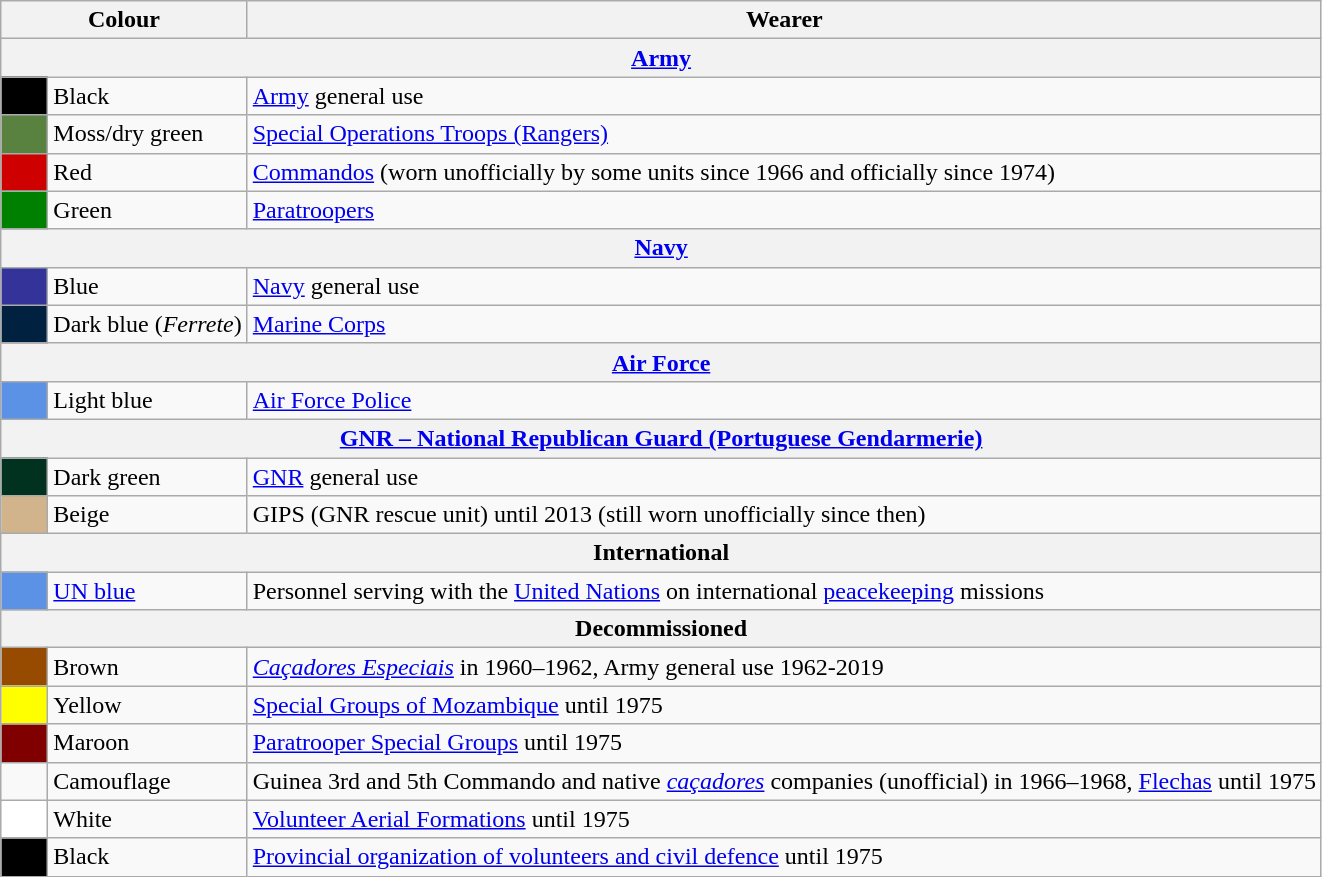<table class="wikitable">
<tr>
<th colspan="2">Colour</th>
<th>Wearer</th>
</tr>
<tr>
<th colspan="3"><a href='#'>Army</a></th>
</tr>
<tr>
<td style="background:black;"></td>
<td>Black</td>
<td><a href='#'>Army</a> general use</td>
</tr>
<tr>
<td style="background:#598241;"></td>
<td>Moss/dry green</td>
<td><a href='#'>Special Operations Troops (Rangers)</a></td>
</tr>
<tr>
<td style="background:#cf0000;"></td>
<td>Red</td>
<td><a href='#'>Commandos</a> (worn unofficially by some units since 1966 and officially since 1974)</td>
</tr>
<tr>
<td style="background:green;">      </td>
<td>Green</td>
<td><a href='#'>Paratroopers</a></td>
</tr>
<tr>
<th colspan="3"><a href='#'>Navy</a></th>
</tr>
<tr>
<td style="background:#339;"></td>
<td>Blue</td>
<td><a href='#'>Navy</a> general use</td>
</tr>
<tr>
<td style="background:#002140;"></td>
<td>Dark blue (<em>Ferrete</em>)</td>
<td><a href='#'>Marine Corps</a></td>
</tr>
<tr>
<th colspan="3"><a href='#'>Air Force</a></th>
</tr>
<tr>
<td style="background:#5B92E5;"></td>
<td>Light blue</td>
<td><a href='#'>Air Force Police</a></td>
</tr>
<tr>
<th colspan="3"><a href='#'>GNR – National Republican Guard (Portuguese Gendarmerie)</a></th>
</tr>
<tr>
<td style="background:#013220;"></td>
<td>Dark green</td>
<td><a href='#'>GNR</a> general use</td>
</tr>
<tr>
<td style="background:tan;"></td>
<td>Beige</td>
<td>GIPS (GNR rescue unit) until 2013 (still worn unofficially since then)</td>
</tr>
<tr>
<th colspan="3">International</th>
</tr>
<tr>
<td style="background:#5B92E5;"></td>
<td><a href='#'>UN blue</a></td>
<td>Personnel serving with the <a href='#'>United Nations</a> on international <a href='#'>peacekeeping</a> missions</td>
</tr>
<tr>
<th colspan="3">Decommissioned</th>
</tr>
<tr>
<td style="background:#964B00;"></td>
<td>Brown</td>
<td><em><a href='#'>Caçadores Especiais</a></em> in 1960–1962, Army general use 1962-2019</td>
</tr>
<tr>
<td style="background:yellow;"></td>
<td>Yellow</td>
<td><a href='#'>Special Groups of Mozambique</a> until 1975</td>
</tr>
<tr>
<td style="background:maroon;"></td>
<td>Maroon</td>
<td><a href='#'>Paratrooper Special Groups</a> until 1975</td>
</tr>
<tr>
<td></td>
<td>Camouflage</td>
<td>Guinea 3rd and 5th Commando and native <em><a href='#'>caçadores</a></em> companies (unofficial) in 1966–1968, <a href='#'>Flechas</a> until 1975</td>
</tr>
<tr>
<td style="background:white;"></td>
<td>White</td>
<td><a href='#'>Volunteer Aerial Formations</a> until 1975</td>
</tr>
<tr>
<td style="background:black;"></td>
<td>Black</td>
<td><a href='#'>Provincial organization of volunteers and civil defence</a> until 1975</td>
</tr>
</table>
